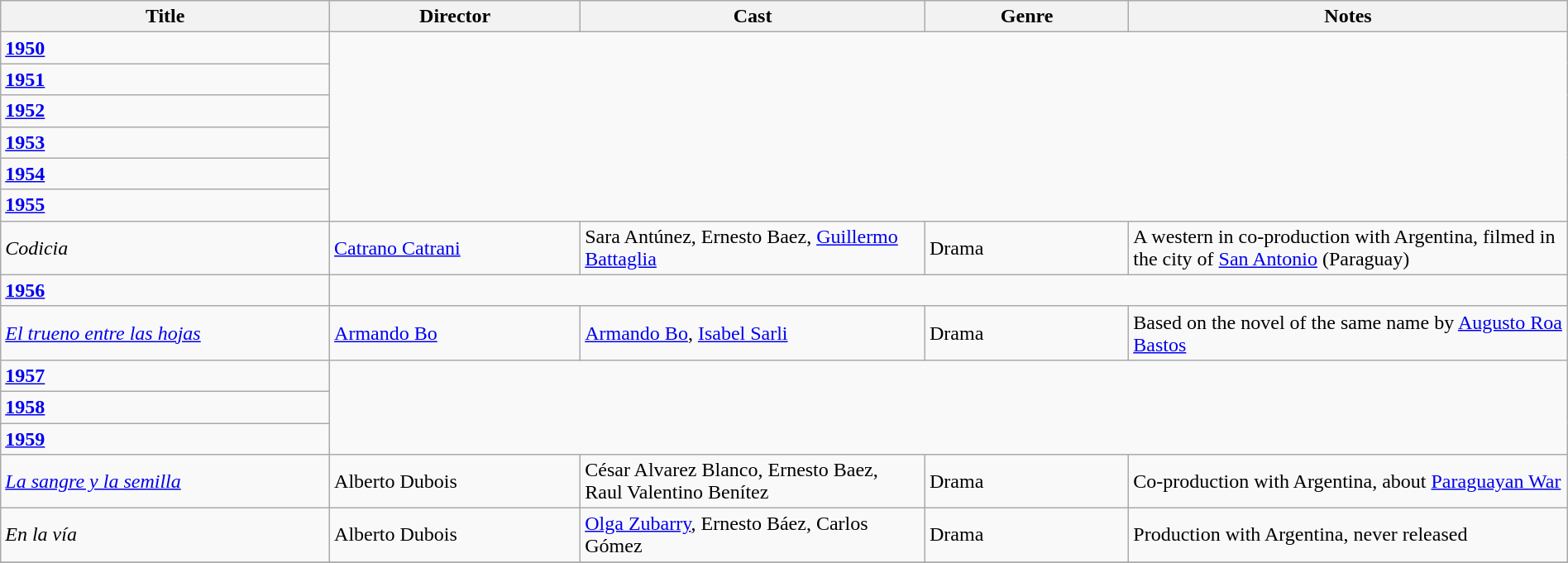<table class="wikitable" width= "100%">
<tr>
<th width=21%>Title</th>
<th width=16%>Director</th>
<th width=22%>Cast</th>
<th width=13%>Genre</th>
<th width=28%>Notes</th>
</tr>
<tr>
<td><strong><a href='#'>1950</a></strong></td>
</tr>
<tr>
<td><strong><a href='#'>1951</a></strong></td>
</tr>
<tr>
<td><strong><a href='#'>1952</a></strong></td>
</tr>
<tr>
<td><strong><a href='#'>1953</a></strong></td>
</tr>
<tr>
<td><strong><a href='#'>1954</a></strong></td>
</tr>
<tr>
<td><strong><a href='#'>1955</a></strong></td>
</tr>
<tr>
<td><em>Codicia</em></td>
<td><a href='#'>Catrano Catrani</a></td>
<td>Sara Antúnez, Ernesto Baez, <a href='#'>Guillermo Battaglia</a></td>
<td>Drama</td>
<td>A western in co-production with Argentina, filmed in the city of <a href='#'>San Antonio</a> (Paraguay)</td>
</tr>
<tr>
<td><strong><a href='#'>1956</a></strong></td>
</tr>
<tr>
<td><em><a href='#'>El trueno entre las hojas</a></em></td>
<td><a href='#'>Armando Bo</a></td>
<td><a href='#'>Armando Bo</a>, <a href='#'>Isabel Sarli</a></td>
<td>Drama</td>
<td>Based on the novel of the same name by <a href='#'>Augusto Roa Bastos</a></td>
</tr>
<tr>
<td><strong><a href='#'>1957</a></strong></td>
</tr>
<tr>
<td><strong><a href='#'>1958</a></strong></td>
</tr>
<tr>
<td><strong><a href='#'>1959</a></strong></td>
</tr>
<tr>
<td><em><a href='#'>La sangre y la semilla</a></em></td>
<td>Alberto Dubois</td>
<td>César Alvarez Blanco, Ernesto Baez, Raul Valentino Benítez</td>
<td>Drama</td>
<td>Co-production with Argentina, about <a href='#'>Paraguayan War</a></td>
</tr>
<tr>
<td><em>En la vía</em></td>
<td>Alberto Dubois</td>
<td><a href='#'>Olga Zubarry</a>, Ernesto Báez, Carlos Gómez</td>
<td>Drama</td>
<td>Production with Argentina, never released</td>
</tr>
<tr>
</tr>
</table>
